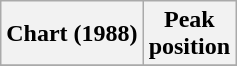<table class="wikitable">
<tr>
<th align="left">Chart (1988)</th>
<th align="center">Peak<br>position</th>
</tr>
<tr>
</tr>
</table>
